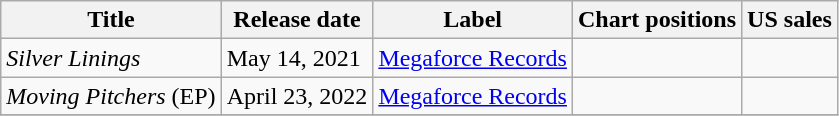<table class="wikitable">
<tr>
<th>Title</th>
<th>Release date</th>
<th>Label</th>
<th>Chart positions</th>
<th>US sales</th>
</tr>
<tr>
<td><em>Silver Linings</em></td>
<td>May 14, 2021</td>
<td><a href='#'>Megaforce Records</a></td>
<td></td>
<td></td>
</tr>
<tr>
<td><em>Moving Pitchers</em> (EP)</td>
<td>April 23, 2022</td>
<td><a href='#'>Megaforce Records</a></td>
<td></td>
<td></td>
</tr>
<tr>
</tr>
</table>
